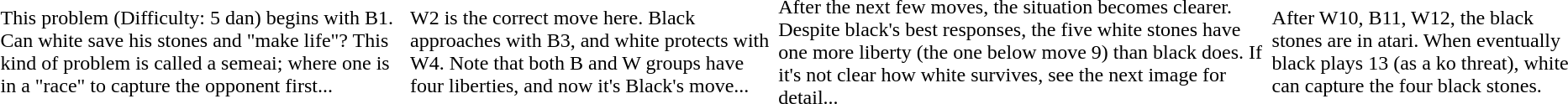<table>
<tr>
<td></td>
<td></td>
<td></td>
<td></td>
</tr>
<tr text-align="top">
<td>This problem (Difficulty: 5 dan) begins with B1. Can white save his stones and "make life"? This kind of problem is called a semeai; where one is in a "race" to capture the opponent first...</td>
<td>W2 is the correct move here. Black approaches with B3, and white protects with W4. Note that both B and W groups have four liberties, and now it's Black's move...</td>
<td>After the next few moves, the situation becomes clearer. Despite black's best responses, the five white stones have one more liberty (the one below move 9) than black does. If it's not clear how white survives, see the next image for detail...</td>
<td>After W10, B11, W12, the black stones are in atari.  When eventually black plays 13 (as a ko threat), white can capture the four black stones.</td>
</tr>
</table>
